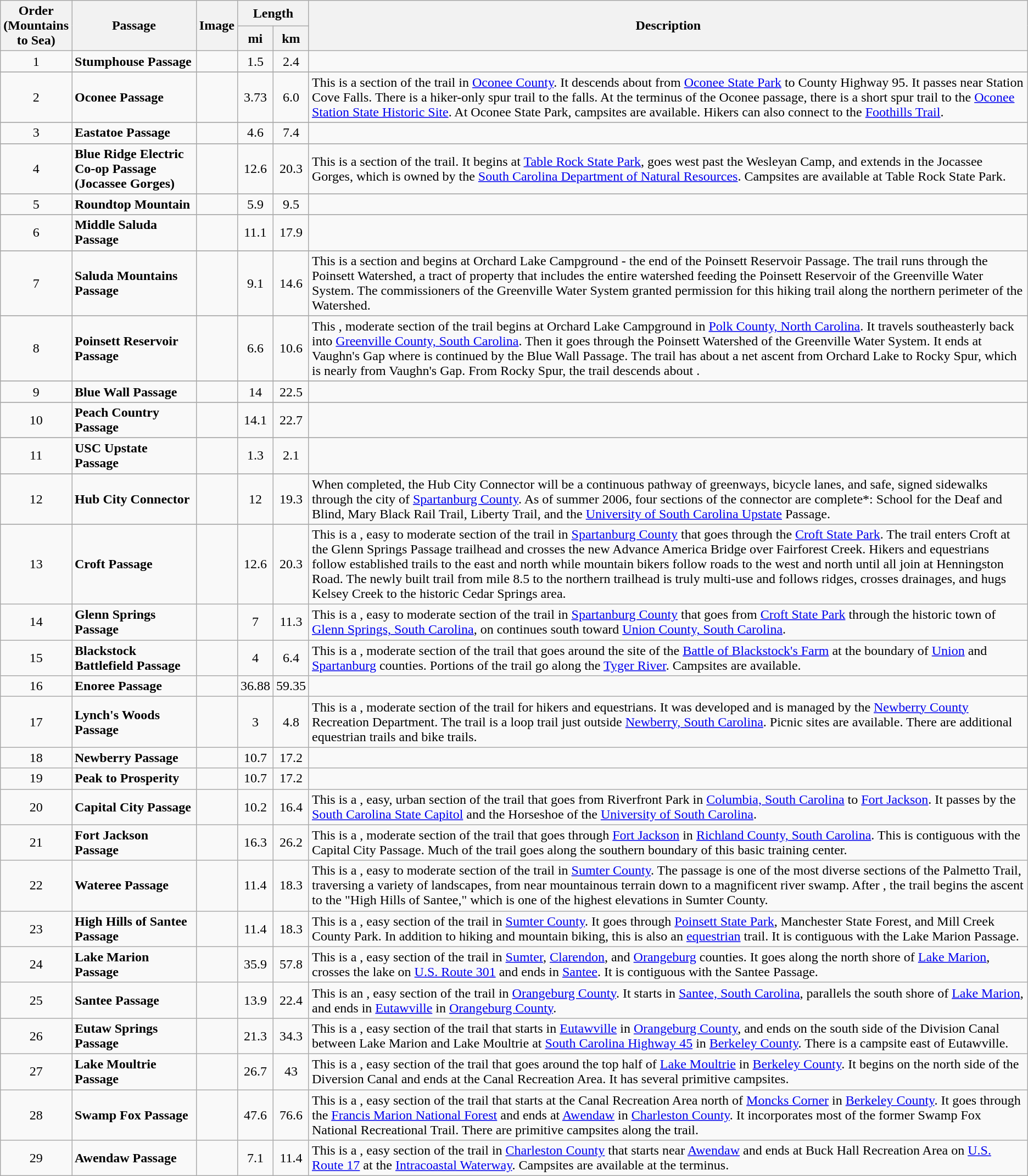<table class="wikitable sortable" style="text-align:center">
<tr>
<th rowspan="2" data-sort-type="number" style="width: 20pt;">Order (Mountains to Sea)</th>
<th rowspan="2">Passage</th>
<th rowspan="2" class="unsortable">Image</th>
<th colspan="2">Length</th>
<th rowspan="2" class="unsortable">Description</th>
</tr>
<tr>
<th>mi</th>
<th>km</th>
</tr>
<tr style=>
<td>1</td>
<td align="left"><strong>Stumphouse Passage</strong></td>
<td></td>
<td>1.5</td>
<td>2.4</td>
<td align="left"></td>
</tr>
<tr>
</tr>
<tr style=>
<td>2</td>
<td align="left"><strong>Oconee Passage</strong></td>
<td></td>
<td>3.73</td>
<td>6.0</td>
<td align="left">This is a  section of the trail in <a href='#'>Oconee County</a>. It descends about  from <a href='#'>Oconee State Park</a> to County Highway 95. It passes near Station Cove Falls. There is a hiker-only spur trail to the falls. At the terminus of the Oconee passage, there is a short spur trail to the <a href='#'>Oconee Station State Historic Site</a>. At Oconee State Park, campsites are available. Hikers can also connect to the <a href='#'>Foothills Trail</a>.</td>
</tr>
<tr>
</tr>
<tr style=>
<td>3</td>
<td align="left"><strong>Eastatoe Passage</strong></td>
<td></td>
<td>4.6</td>
<td>7.4</td>
<td align="left"></td>
</tr>
<tr>
</tr>
<tr style=>
<td>4</td>
<td align="left"><strong>Blue Ridge Electric Co-op Passage (Jocassee Gorges)</strong></td>
<td></td>
<td>12.6</td>
<td>20.3</td>
<td align="left">This is a  section of the trail. It begins at <a href='#'>Table Rock State Park</a>, goes west past the Wesleyan Camp, and extends in the Jocassee Gorges, which is owned by the <a href='#'>South Carolina Department of Natural Resources</a>. Campsites are available at Table Rock State Park.</td>
</tr>
<tr>
</tr>
<tr style=>
<td>5</td>
<td align="left"><strong>Roundtop Mountain</strong></td>
<td></td>
<td>5.9</td>
<td>9.5</td>
<td align="left"></td>
</tr>
<tr>
</tr>
<tr style=>
<td>6</td>
<td align="left"><strong>Middle Saluda Passage</strong></td>
<td></td>
<td>11.1</td>
<td>17.9</td>
<td align="left"></td>
</tr>
<tr>
</tr>
<tr style=>
<td>7</td>
<td align="left"><strong>Saluda Mountains Passage</strong></td>
<td></td>
<td>9.1</td>
<td>14.6</td>
<td align="left">This is a  section and begins at Orchard Lake Campground - the end of the Poinsett Reservoir Passage. The trail runs through the Poinsett Watershed, a  tract of property that includes the entire watershed feeding the Poinsett Reservoir of the Greenville Water System. The commissioners of the Greenville Water System granted permission for this hiking trail along the northern perimeter of the Watershed.</td>
</tr>
<tr>
</tr>
<tr style=>
<td>8</td>
<td align="left"><strong>Poinsett Reservoir Passage</strong></td>
<td></td>
<td>6.6</td>
<td>10.6</td>
<td align="left">This , moderate section of the trail begins at Orchard Lake Campground in <a href='#'>Polk County, North Carolina</a>. It travels southeasterly back into <a href='#'>Greenville County, South Carolina</a>. Then it goes through the Poinsett Watershed of the Greenville Water System. It ends at Vaughn's Gap where is continued by the Blue Wall Passage. The trail has about a  net ascent from Orchard Lake to Rocky Spur, which is nearly  from Vaughn's Gap. From Rocky Spur, the trail descends about .</td>
</tr>
<tr>
</tr>
<tr style=>
<td>9</td>
<td align="left"><strong>Blue Wall Passage</strong></td>
<td></td>
<td>14</td>
<td>22.5</td>
<td align="left"></td>
</tr>
<tr>
</tr>
<tr style=>
<td>10</td>
<td align="left"><strong>Peach Country Passage</strong></td>
<td></td>
<td>14.1</td>
<td>22.7</td>
<td align="left"></td>
</tr>
<tr>
</tr>
<tr style=>
<td>11</td>
<td align="left"><strong>USC Upstate Passage</strong></td>
<td></td>
<td>1.3</td>
<td>2.1</td>
<td align="left"></td>
</tr>
<tr>
</tr>
<tr style=>
<td>12</td>
<td align="left"><strong>Hub City Connector</strong></td>
<td></td>
<td>12</td>
<td>19.3</td>
<td align="left">When completed, the Hub City Connector will be a continuous  pathway of greenways, bicycle lanes, and safe, signed sidewalks through the city of <a href='#'>Spartanburg County</a>. As of summer 2006, four sections of the connector are complete*: School for the Deaf and Blind, Mary Black Rail Trail, Liberty Trail, and the <a href='#'>University of South Carolina Upstate</a> Passage.</td>
</tr>
<tr>
</tr>
<tr style=>
<td>13</td>
<td align="left"><strong>Croft Passage</strong></td>
<td></td>
<td>12.6</td>
<td>20.3</td>
<td align="left">This is a , easy to moderate section of the trail in <a href='#'>Spartanburg County</a> that goes through the <a href='#'>Croft State Park</a>. The trail enters Croft at the Glenn Springs Passage trailhead and crosses the new  Advance America Bridge over Fairforest Creek. Hikers and equestrians follow established trails to the east and north while mountain bikers follow roads to the west and north until all join at Henningston Road. The newly built trail from mile 8.5 to the northern trailhead is truly multi-use and follows ridges, crosses drainages, and hugs Kelsey Creek to the historic Cedar Springs area.</td>
</tr>
<tr>
<td>14</td>
<td align="left"><strong>Glenn Springs Passage</strong></td>
<td></td>
<td>7</td>
<td>11.3</td>
<td align="left">This is a , easy to moderate section of the trail in <a href='#'>Spartanburg County</a> that goes from <a href='#'>Croft State Park</a> through the historic town of <a href='#'>Glenn Springs, South Carolina</a>, on continues south toward <a href='#'>Union County, South Carolina</a>.</td>
</tr>
<tr>
<td>15</td>
<td align="left"><strong>Blackstock Battlefield Passage</strong></td>
<td></td>
<td>4</td>
<td>6.4</td>
<td align="left">This is a , moderate section of the trail that goes around the site of the <a href='#'>Battle of Blackstock's Farm</a> at the boundary of <a href='#'>Union</a> and <a href='#'>Spartanburg</a> counties. Portions of the trail go along the <a href='#'>Tyger River</a>. Campsites are available.</td>
</tr>
<tr>
<td>16</td>
<td align="left"><strong>Enoree Passage</strong></td>
<td></td>
<td>36.88</td>
<td>59.35</td>
<td align="left"></td>
</tr>
<tr>
<td>17</td>
<td align="left"><strong>Lynch's Woods Passage</strong></td>
<td></td>
<td>3</td>
<td>4.8</td>
<td align="left">This is a , moderate section of the trail for hikers and equestrians. It was developed and is managed by the <a href='#'>Newberry County</a> Recreation Department. The trail is a loop trail just outside <a href='#'>Newberry, South Carolina</a>. Picnic sites are available. There are additional equestrian trails and bike trails.</td>
</tr>
<tr>
<td>18</td>
<td align="left"><strong>Newberry Passage</strong></td>
<td></td>
<td>10.7</td>
<td>17.2</td>
<td align="left"></td>
</tr>
<tr>
<td>19</td>
<td align="left"><strong>Peak to Prosperity</strong></td>
<td></td>
<td>10.7</td>
<td>17.2</td>
<td align="left"></td>
</tr>
<tr>
<td>20</td>
<td align="left"><strong>Capital City Passage</strong></td>
<td></td>
<td>10.2</td>
<td>16.4</td>
<td align="left">This is a , easy, urban section of the trail that goes from Riverfront Park in <a href='#'>Columbia, South Carolina</a> to  <a href='#'>Fort Jackson</a>. It passes by the <a href='#'>South Carolina State Capitol</a> and the Horseshoe of the <a href='#'>University of South Carolina</a>.</td>
</tr>
<tr>
<td>21</td>
<td align="left"><strong>Fort Jackson Passage</strong></td>
<td></td>
<td>16.3</td>
<td>26.2</td>
<td align="left">This is a , moderate section of the trail that goes through <a href='#'>Fort Jackson</a> in <a href='#'>Richland County, South Carolina</a>. This is contiguous with the Capital City Passage. Much of the trail goes along the southern boundary of this basic training center.</td>
</tr>
<tr>
<td>22</td>
<td align="left"><strong>Wateree Passage</strong></td>
<td></td>
<td>11.4</td>
<td>18.3</td>
<td align="left">This is a , easy to moderate section of the trail in <a href='#'>Sumter County</a>. The passage is one of the most diverse sections of the Palmetto Trail, traversing a variety of landscapes, from near mountainous terrain down to a magnificent river swamp. After , the trail begins the ascent to the "High Hills of Santee," which is one of the highest elevations in Sumter County.</td>
</tr>
<tr>
<td>23</td>
<td align="left"><strong>High Hills of Santee Passage</strong></td>
<td></td>
<td>11.4</td>
<td>18.3</td>
<td align="left">This is a , easy section of the trail in <a href='#'>Sumter County</a>. It goes through <a href='#'>Poinsett State Park</a>, Manchester State Forest, and Mill Creek County Park. In addition to hiking and mountain biking, this is also an <a href='#'>equestrian</a> trail. It is contiguous with the Lake Marion Passage.</td>
</tr>
<tr>
<td>24</td>
<td align="left"><strong>Lake Marion Passage</strong></td>
<td></td>
<td>35.9</td>
<td>57.8</td>
<td align="left">This is a , easy section of the trail in <a href='#'>Sumter</a>, <a href='#'>Clarendon</a>, and <a href='#'>Orangeburg</a> counties. It goes along the north shore of <a href='#'>Lake Marion</a>, crosses the lake on <a href='#'>U.S. Route&nbsp;301</a> and ends in <a href='#'>Santee</a>. It is contiguous with the Santee Passage.</td>
</tr>
<tr>
<td>25</td>
<td align="left"><strong>Santee Passage</strong></td>
<td></td>
<td>13.9</td>
<td>22.4</td>
<td align="left">This is an , easy section of the trail in <a href='#'>Orangeburg County</a>. It starts in <a href='#'>Santee, South Carolina</a>,  parallels the south shore of <a href='#'>Lake Marion</a>, and ends in <a href='#'>Eutawville</a> in <a href='#'>Orangeburg County</a>.</td>
</tr>
<tr>
<td>26</td>
<td align="left"><strong>Eutaw Springs Passage</strong></td>
<td></td>
<td>21.3</td>
<td>34.3</td>
<td align="left">This is a , easy section of the trail that starts in <a href='#'>Eutawville</a> in <a href='#'>Orangeburg County</a>, and ends on the south side of the Division Canal between Lake Marion and Lake Moultrie at <a href='#'>South Carolina Highway&nbsp;45</a> in <a href='#'>Berkeley County</a>. There is a campsite east of Eutawville.</td>
</tr>
<tr>
<td>27</td>
<td align="left"><strong>Lake Moultrie Passage</strong></td>
<td></td>
<td>26.7</td>
<td>43</td>
<td align="left">This is a , easy section of the trail that goes around the top half of <a href='#'>Lake Moultrie</a> in <a href='#'>Berkeley County</a>. It begins on the north side of the Diversion Canal and ends at the Canal Recreation Area. It has several primitive campsites.</td>
</tr>
<tr>
<td>28</td>
<td align="left"><strong>Swamp Fox Passage</strong></td>
<td></td>
<td>47.6</td>
<td>76.6</td>
<td align="left">This is a , easy section of the trail that starts at the Canal Recreation Area north of <a href='#'>Moncks Corner</a> in <a href='#'>Berkeley County</a>. It goes through the <a href='#'>Francis Marion National Forest</a> and ends at <a href='#'>Awendaw</a> in <a href='#'>Charleston County</a>. It incorporates most of the former Swamp Fox National Recreational Trail. There are primitive campsites along the trail.</td>
</tr>
<tr>
<td>29</td>
<td align="left"><strong>Awendaw Passage</strong></td>
<td></td>
<td>7.1</td>
<td>11.4</td>
<td align="left">This is a , easy section of the trail in <a href='#'>Charleston County</a> that starts near <a href='#'>Awendaw</a> and ends at Buck Hall Recreation Area on <a href='#'>U.S. Route 17</a> at the <a href='#'>Intracoastal Waterway</a>. Campsites are available at the terminus.</td>
</tr>
</table>
